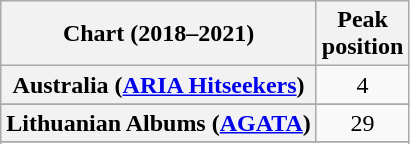<table class="wikitable sortable plainrowheaders" style="text-align:center">
<tr>
<th scope="col">Chart (2018–2021)</th>
<th scope="col">Peak<br> position</th>
</tr>
<tr>
<th scope="row">Australia (<a href='#'>ARIA Hitseekers</a>)</th>
<td>4</td>
</tr>
<tr>
</tr>
<tr>
</tr>
<tr>
</tr>
<tr>
<th scope="row">Lithuanian Albums (<a href='#'>AGATA</a>)</th>
<td>29</td>
</tr>
<tr>
</tr>
<tr>
</tr>
<tr>
</tr>
<tr>
</tr>
<tr>
</tr>
<tr>
</tr>
<tr>
</tr>
</table>
